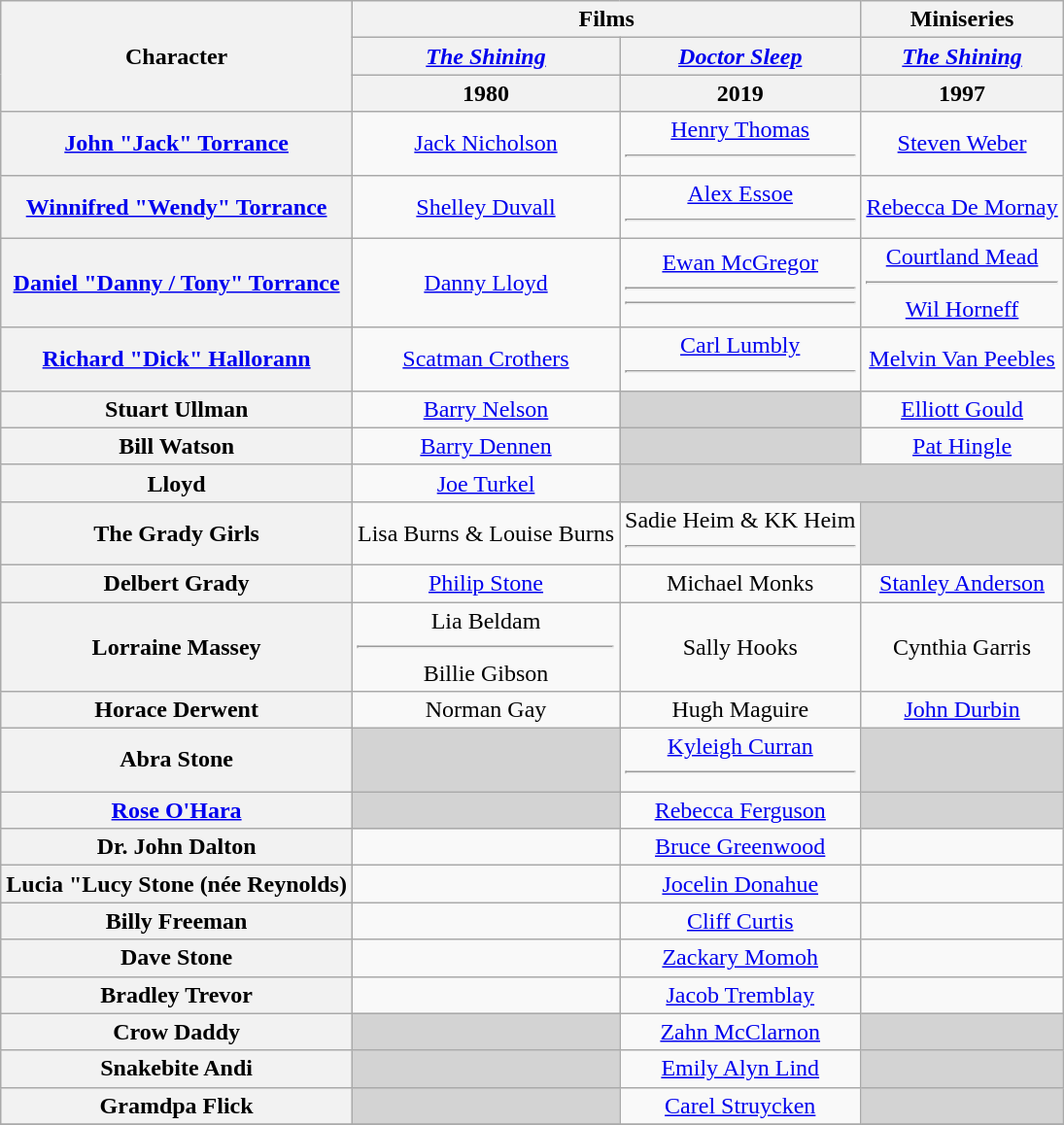<table class="wikitable" style="text-align:center;">
<tr>
<th rowspan="3">Character</th>
<th colspan="2">Films</th>
<th>Miniseries</th>
</tr>
<tr>
<th><em><a href='#'>The Shining</a></em></th>
<th><em><a href='#'>Doctor Sleep</a></em></th>
<th><em><a href='#'>The Shining</a></em></th>
</tr>
<tr>
<th>1980</th>
<th>2019</th>
<th>1997</th>
</tr>
<tr>
<th scope="row"><a href='#'>John "Jack" Torrance</a></th>
<td><a href='#'>Jack Nicholson</a></td>
<td><a href='#'>Henry Thomas</a><hr></td>
<td><a href='#'>Steven Weber</a></td>
</tr>
<tr>
<th scope="row"><a href='#'>Winnifred "Wendy" Torrance</a></th>
<td><a href='#'>Shelley Duvall</a></td>
<td><a href='#'>Alex Essoe</a><hr></td>
<td><a href='#'>Rebecca De Mornay</a></td>
</tr>
<tr>
<th scope="row"><a href='#'>Daniel "Danny / Tony" Torrance</a></th>
<td><a href='#'>Danny Lloyd</a></td>
<td><a href='#'>Ewan McGregor</a><hr><hr></td>
<td><a href='#'>Courtland Mead</a><hr><a href='#'>Wil Horneff</a></td>
</tr>
<tr>
<th scope="row"><a href='#'>Richard "Dick" Hallorann</a></th>
<td><a href='#'>Scatman Crothers</a></td>
<td><a href='#'>Carl Lumbly</a><hr></td>
<td><a href='#'>Melvin Van Peebles</a></td>
</tr>
<tr>
<th scope="row">Stuart Ullman</th>
<td><a href='#'>Barry Nelson</a></td>
<td style="background:lightgrey;"> </td>
<td><a href='#'>Elliott Gould</a></td>
</tr>
<tr>
<th scope="row">Bill Watson</th>
<td><a href='#'>Barry Dennen</a></td>
<td style="background:lightgrey;"> </td>
<td><a href='#'>Pat Hingle</a></td>
</tr>
<tr>
<th scope="row">Lloyd</th>
<td><a href='#'>Joe Turkel</a></td>
<td colspan="2" style="background:lightgrey;"> </td>
</tr>
<tr>
<th scope="row">The Grady Girls</th>
<td>Lisa Burns & Louise Burns</td>
<td>Sadie Heim & KK Heim<hr></td>
<td style="background:lightgrey;"> </td>
</tr>
<tr>
<th scope-"row">Delbert Grady</th>
<td><a href='#'>Philip Stone</a></td>
<td>Michael Monks</td>
<td><a href='#'>Stanley Anderson</a></td>
</tr>
<tr>
<th scope="row">Lorraine Massey<br></th>
<td>Lia Beldam<hr>Billie Gibson</td>
<td>Sally Hooks</td>
<td>Cynthia Garris</td>
</tr>
<tr>
<th scope="row">Horace Derwent<br></th>
<td>Norman Gay</td>
<td>Hugh Maguire</td>
<td><a href='#'>John Durbin</a></td>
</tr>
<tr>
<th scope="row">Abra Stone</th>
<td style="background:lightgrey;"> </td>
<td><a href='#'>Kyleigh Curran</a><hr></td>
<td style="background:lightgrey;"> </td>
</tr>
<tr>
<th scope="row"><a href='#'>Rose O'Hara<br></a></th>
<td style="background:lightgrey;"> </td>
<td><a href='#'>Rebecca Ferguson</a></td>
<td style="background:lightgrey;"> </td>
</tr>
<tr>
<th>Dr. John Dalton</th>
<td></td>
<td><a href='#'>Bruce Greenwood</a></td>
<td></td>
</tr>
<tr>
<th>Lucia "Lucy Stone (née Reynolds)</th>
<td></td>
<td><a href='#'>Jocelin Donahue</a></td>
<td></td>
</tr>
<tr>
<th>Billy Freeman</th>
<td></td>
<td><a href='#'>Cliff Curtis</a></td>
<td></td>
</tr>
<tr>
<th>Dave Stone</th>
<td></td>
<td><a href='#'>Zackary Momoh</a></td>
<td></td>
</tr>
<tr>
<th>Bradley Trevor</th>
<td></td>
<td><a href='#'>Jacob Tremblay</a></td>
<td></td>
</tr>
<tr>
<th scope="row">Crow Daddy</th>
<td style="background:lightgrey;"> </td>
<td><a href='#'>Zahn McClarnon</a></td>
<td style="background:lightgrey;"> </td>
</tr>
<tr>
<th scope="row">Snakebite Andi</th>
<td style="background:lightgrey;"> </td>
<td><a href='#'>Emily Alyn Lind</a></td>
<td style="background:lightgrey;"> </td>
</tr>
<tr>
<th scope="row">Gramdpa Flick</th>
<td style="background:lightgrey;"> </td>
<td><a href='#'>Carel Struycken</a></td>
<td style="background:lightgrey;"> </td>
</tr>
<tr>
</tr>
</table>
